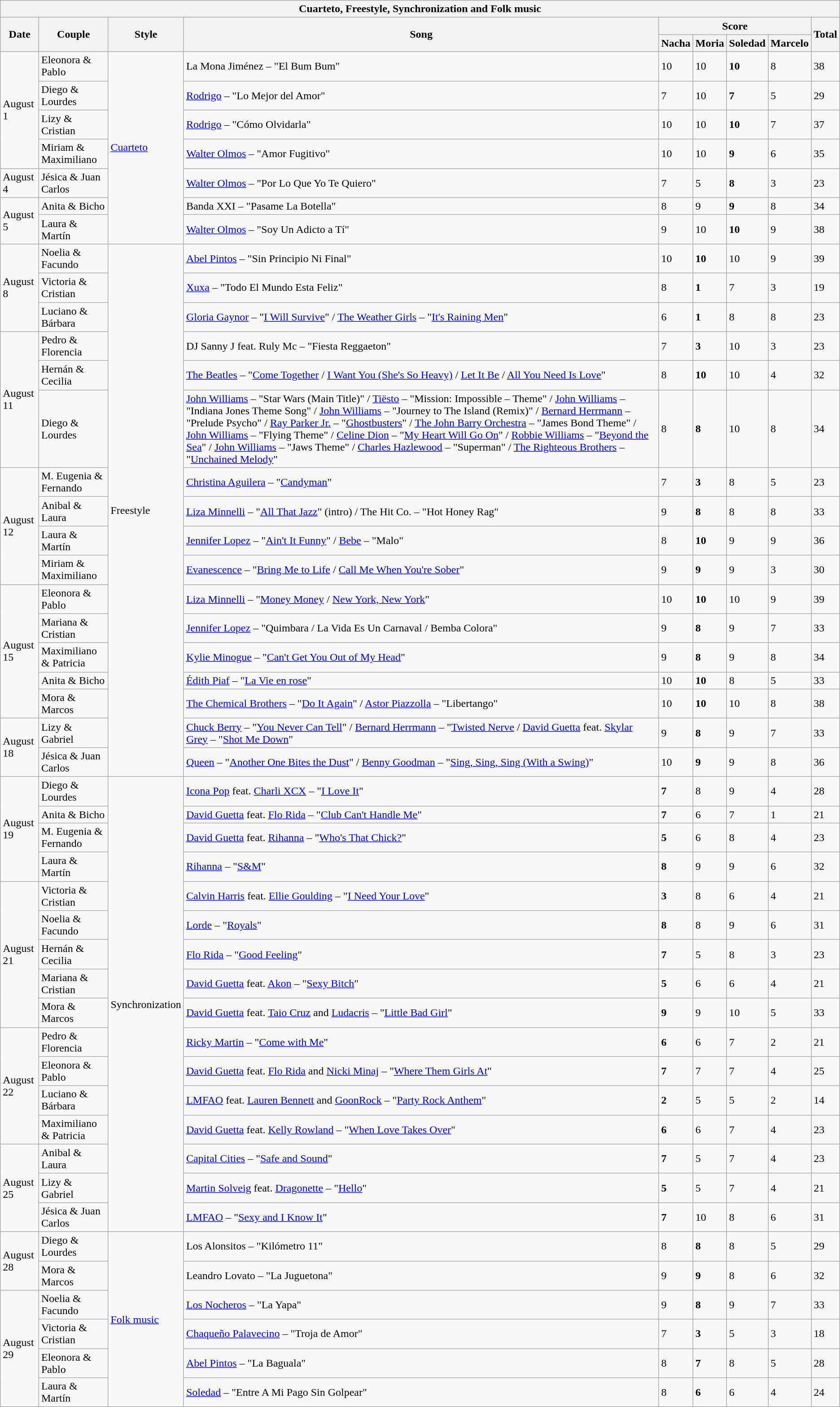<table class="wikitable collapsible collapsed">
<tr>
<th colspan="11" style="text-align:center;"><strong>Cuarteto, Freestyle, Synchronization and Folk music</strong></th>
</tr>
<tr>
<th rowspan="2">Date</th>
<th rowspan="2">Couple</th>
<th rowspan="2">Style</th>
<th rowspan="2">Song</th>
<th colspan="4">Score</th>
<th rowspan="2">Total</th>
</tr>
<tr>
<th>Nacha</th>
<th>Moria</th>
<th>Soledad</th>
<th>Marcelo</th>
</tr>
<tr>
<td rowspan="4">August 1</td>
<td>Eleonora & Pablo</td>
<td rowspan="7"><a href='#'>Cuarteto</a></td>
<td>La Mona Jiménez – "El Bum Bum"</td>
<td>10</td>
<td>10</td>
<td><strong>10</strong></td>
<td>8</td>
<td>38</td>
</tr>
<tr>
<td>Diego & Lourdes</td>
<td><a href='#'>Rodrigo</a> – "Lo Mejor del Amor"</td>
<td>7</td>
<td>10</td>
<td><strong>7</strong></td>
<td>5</td>
<td>29</td>
</tr>
<tr>
<td>Lizy & Cristian</td>
<td><a href='#'>Rodrigo</a> – "Cómo Olvidarla"</td>
<td>10</td>
<td>10</td>
<td><strong>10</strong></td>
<td>7</td>
<td>37</td>
</tr>
<tr>
<td>Miriam & Maximiliano</td>
<td><a href='#'>Walter Olmos</a> – "Amor Fugitivo"</td>
<td>10</td>
<td>10</td>
<td><strong>9</strong></td>
<td>6</td>
<td>35</td>
</tr>
<tr>
<td>August 4</td>
<td>Jésica & Juan Carlos</td>
<td><a href='#'>Walter Olmos</a> – "Por Lo Que Yo Te Quiero"</td>
<td>7</td>
<td>5</td>
<td><strong>8</strong></td>
<td>3</td>
<td>23</td>
</tr>
<tr>
<td rowspan="2">August 5</td>
<td>Anita & Bicho</td>
<td>Banda XXI – "Pasame La Botella"</td>
<td>8</td>
<td>9</td>
<td><strong>9</strong></td>
<td>8</td>
<td>34</td>
</tr>
<tr>
<td>Laura & Martín</td>
<td><a href='#'>Walter Olmos</a> – "Soy Un Adicto a Tí"</td>
<td>9</td>
<td>10</td>
<td><strong>10</strong></td>
<td>9</td>
<td>38</td>
</tr>
<tr>
<td rowspan="3">August 8</td>
<td>Noelia & Facundo</td>
<td rowspan="17">Freestyle</td>
<td><a href='#'>Abel Pintos</a> – "Sin Principio Ni Final"</td>
<td>10</td>
<td><strong>10</strong></td>
<td>10</td>
<td>9</td>
<td>39</td>
</tr>
<tr>
<td>Victoria & Cristian</td>
<td><a href='#'>Xuxa</a> – "Todo El Mundo Esta Feliz"</td>
<td>8</td>
<td><strong>1</strong></td>
<td>7</td>
<td>3</td>
<td>19</td>
</tr>
<tr>
<td>Luciano & Bárbara</td>
<td><a href='#'>Gloria Gaynor</a> – "<a href='#'>I Will Survive</a>" / <a href='#'>The Weather Girls</a> – "<a href='#'>It's Raining Men</a>"</td>
<td>6</td>
<td><strong>1</strong></td>
<td>8</td>
<td>8</td>
<td>23</td>
</tr>
<tr>
<td rowspan="3">August 11</td>
<td>Pedro & Florencia</td>
<td>DJ Sanny J feat. Ruly Mc – "Fiesta Reggaeton"</td>
<td>7</td>
<td><strong>3</strong></td>
<td>10</td>
<td>3</td>
<td>23</td>
</tr>
<tr>
<td>Hernán & Cecilia</td>
<td><a href='#'>The Beatles</a> – "<a href='#'>Come Together</a> / <a href='#'>I Want You (She's So Heavy)</a> / <a href='#'>Let It Be</a> / <a href='#'>All You Need Is Love</a>"</td>
<td>8</td>
<td><strong>10</strong></td>
<td>10</td>
<td>4</td>
<td>32</td>
</tr>
<tr>
<td>Diego & Lourdes</td>
<td><a href='#'>John Williams</a> – "Star Wars (Main Title)" / <a href='#'>Tiësto</a> – "Mission: Impossible – Theme" / <a href='#'>John Williams</a> – "Indiana Jones Theme Song" / <a href='#'>John Williams</a> – "Journey to The Island (Remix)" / <a href='#'>Bernard Herrmann</a> – "Prelude Psycho" / <a href='#'>Ray Parker Jr.</a> – "<a href='#'>Ghostbusters</a>" / <a href='#'>The John Barry Orchestra</a> – "James Bond Theme" / <a href='#'>John Williams</a> – "Flying Theme" / <a href='#'>Celine Dion</a> – "<a href='#'>My Heart Will Go On</a>" / <a href='#'>Robbie Williams</a> – "<a href='#'>Beyond the Sea</a>" / <a href='#'>John Williams</a> – "Jaws Theme" / <a href='#'>Charles Hazlewood</a> – "Superman" / <a href='#'>The Righteous Brothers</a> – "<a href='#'>Unchained Melody</a>"</td>
<td>8</td>
<td><strong>8</strong></td>
<td>10</td>
<td>8</td>
<td>34</td>
</tr>
<tr>
<td rowspan="4">August 12</td>
<td>M. Eugenia & Fernando</td>
<td><a href='#'>Christina Aguilera</a> – "<a href='#'>Candyman</a>"</td>
<td>7</td>
<td><strong>3</strong></td>
<td>8</td>
<td>5</td>
<td>23</td>
</tr>
<tr>
<td>Anibal & Laura</td>
<td><a href='#'>Liza Minnelli</a> – "<a href='#'>All That Jazz</a>" (intro) / The Hit Co. – "Hot Honey Rag"</td>
<td>9</td>
<td><strong>8</strong></td>
<td>8</td>
<td>8</td>
<td>33</td>
</tr>
<tr>
<td>Laura & Martín</td>
<td><a href='#'>Jennifer Lopez</a> – "<a href='#'>Ain't It Funny</a>" / <a href='#'>Bebe</a> – "Malo"</td>
<td>8</td>
<td><strong>10</strong></td>
<td>9</td>
<td>9</td>
<td>36</td>
</tr>
<tr>
<td>Miriam & Maximiliano</td>
<td><a href='#'>Evanescence</a> – "<a href='#'>Bring Me to Life</a> / <a href='#'>Call Me When You're Sober</a>"</td>
<td>9</td>
<td><strong>9</strong></td>
<td>9</td>
<td>3</td>
<td>30</td>
</tr>
<tr>
<td rowspan="5">August 15</td>
<td>Eleonora & Pablo</td>
<td><a href='#'>Liza Minnelli</a> – "<a href='#'>Money Money</a> / <a href='#'>New York, New York</a>"</td>
<td>10</td>
<td><strong>10</strong></td>
<td>10</td>
<td>9</td>
<td>39</td>
</tr>
<tr>
<td>Mariana & Cristian</td>
<td><a href='#'>Jennifer Lopez</a> – "Quimbara / La Vida Es Un Carnaval / Bemba Colora"</td>
<td>9</td>
<td><strong>8</strong></td>
<td>9</td>
<td>7</td>
<td>33</td>
</tr>
<tr>
<td>Maximiliano & Patricia</td>
<td><a href='#'>Kylie Minogue</a> – "<a href='#'>Can't Get You Out of My Head</a>"</td>
<td>9</td>
<td><strong>8</strong></td>
<td>9</td>
<td>8</td>
<td>34</td>
</tr>
<tr>
<td>Anita & Bicho</td>
<td><a href='#'>Édith Piaf</a> – "<a href='#'>La Vie en rose</a>"</td>
<td>10</td>
<td><strong>10</strong></td>
<td>8</td>
<td>5</td>
<td>33</td>
</tr>
<tr>
<td>Mora & Marcos</td>
<td><a href='#'>The Chemical Brothers</a> – "<a href='#'>Do It Again</a>" / <a href='#'>Astor Piazzolla</a> – "Libertango"</td>
<td>10</td>
<td><strong>10</strong></td>
<td>10</td>
<td>8</td>
<td>38</td>
</tr>
<tr>
<td rowspan="2">August 18</td>
<td>Lizy & Gabriel</td>
<td><a href='#'>Chuck Berry</a> – "<a href='#'>You Never Can Tell</a>" / <a href='#'>Bernard Herrmann</a> – "<a href='#'>Twisted Nerve</a> / <a href='#'>David Guetta</a> feat. <a href='#'>Skylar Grey</a> – "<a href='#'>Shot Me Down</a>"</td>
<td>9</td>
<td><strong>8</strong></td>
<td>9</td>
<td>7</td>
<td>33</td>
</tr>
<tr>
<td>Jésica & Juan Carlos</td>
<td><a href='#'>Queen</a> – "<a href='#'>Another One Bites the Dust</a>" / <a href='#'>Benny Goodman</a> – "<a href='#'>Sing, Sing, Sing (With a Swing)</a>"</td>
<td>10</td>
<td><strong>9</strong></td>
<td>9</td>
<td>8</td>
<td>36</td>
</tr>
<tr>
<td rowspan="4">August 19</td>
<td>Diego & Lourdes</td>
<td rowspan="16">Synchronization</td>
<td><a href='#'>Icona Pop</a> feat. <a href='#'>Charli XCX</a> – "<a href='#'>I Love It</a>"</td>
<td><strong>7</strong></td>
<td>8</td>
<td>9</td>
<td>4</td>
<td>28</td>
</tr>
<tr>
<td>Anita & Bicho</td>
<td><a href='#'>David Guetta</a> feat. <a href='#'>Flo Rida</a> – "<a href='#'>Club Can't Handle Me</a>"</td>
<td><strong>7</strong></td>
<td>6</td>
<td>7</td>
<td>1</td>
<td>21</td>
</tr>
<tr>
<td>M. Eugenia & Fernando</td>
<td><a href='#'>David Guetta</a> feat. <a href='#'>Rihanna</a> – "<a href='#'>Who's That Chick?</a>"</td>
<td><strong>5</strong></td>
<td>6</td>
<td>8</td>
<td>4</td>
<td>23</td>
</tr>
<tr>
<td>Laura & Martín</td>
<td><a href='#'>Rihanna</a> – "<a href='#'>S&M</a>"</td>
<td><strong>8</strong></td>
<td>9</td>
<td>9</td>
<td>6</td>
<td>32</td>
</tr>
<tr>
<td rowspan="5">August 21</td>
<td>Victoria & Cristian</td>
<td><a href='#'>Calvin Harris</a> feat. <a href='#'>Ellie Goulding</a> – "<a href='#'>I Need Your Love</a>"</td>
<td><strong>3</strong></td>
<td>8</td>
<td>6</td>
<td>4</td>
<td>21</td>
</tr>
<tr>
<td>Noelia & Facundo</td>
<td><a href='#'>Lorde</a> – "<a href='#'>Royals</a>"</td>
<td><strong>8</strong></td>
<td>8</td>
<td>9</td>
<td>6</td>
<td>31</td>
</tr>
<tr>
<td>Hernán & Cecilia</td>
<td><a href='#'>Flo Rida</a> – "<a href='#'>Good Feeling</a>"</td>
<td><strong>7</strong></td>
<td>5</td>
<td>8</td>
<td>3</td>
<td>23</td>
</tr>
<tr>
<td>Mariana & Cristian</td>
<td><a href='#'>David Guetta</a> feat. <a href='#'>Akon</a> – "<a href='#'>Sexy Bitch</a>"</td>
<td><strong>5</strong></td>
<td>6</td>
<td>6</td>
<td>4</td>
<td>21</td>
</tr>
<tr>
<td>Mora & Marcos</td>
<td><a href='#'>David Guetta</a> feat. <a href='#'>Taio Cruz</a> and <a href='#'>Ludacris</a> – "<a href='#'>Little Bad Girl</a>"</td>
<td><strong>9</strong></td>
<td>9</td>
<td>10</td>
<td>5</td>
<td>33</td>
</tr>
<tr>
<td rowspan="4">August 22</td>
<td>Pedro & Florencia</td>
<td><a href='#'>Ricky Martin</a> – "<a href='#'>Come with Me</a>"</td>
<td><strong>6</strong></td>
<td>6</td>
<td>7</td>
<td>2</td>
<td>21</td>
</tr>
<tr>
<td>Eleonora & Pablo</td>
<td><a href='#'>David Guetta</a> feat. <a href='#'>Flo Rida</a> and <a href='#'>Nicki Minaj</a> – "<a href='#'>Where Them Girls At</a>"</td>
<td><strong>7</strong></td>
<td>7</td>
<td>7</td>
<td>4</td>
<td>25</td>
</tr>
<tr>
<td>Luciano & Bárbara</td>
<td><a href='#'>LMFAO</a> feat. <a href='#'>Lauren Bennett</a> and <a href='#'>GoonRock</a> – "<a href='#'>Party Rock Anthem</a>"</td>
<td><strong>2</strong></td>
<td>5</td>
<td>5</td>
<td>2</td>
<td>14</td>
</tr>
<tr>
<td>Maximiliano & Patricia</td>
<td><a href='#'>David Guetta</a> feat. <a href='#'>Kelly Rowland</a> – "<a href='#'>When Love Takes Over</a>"</td>
<td><strong>6</strong></td>
<td>6</td>
<td>7</td>
<td>4</td>
<td>23</td>
</tr>
<tr>
<td rowspan="3">August 25</td>
<td>Anibal & Laura</td>
<td><a href='#'>Capital Cities</a> – "<a href='#'>Safe and Sound</a>"</td>
<td><strong>7</strong></td>
<td>5</td>
<td>7</td>
<td>4</td>
<td>23</td>
</tr>
<tr>
<td>Lizy & Gabriel</td>
<td><a href='#'>Martin Solveig</a> feat. <a href='#'>Dragonette</a> – "<a href='#'>Hello</a>"</td>
<td><strong>5</strong></td>
<td>5</td>
<td>7</td>
<td>4</td>
<td>21</td>
</tr>
<tr>
<td>Jésica & Juan Carlos</td>
<td><a href='#'>LMFAO</a> – "<a href='#'>Sexy and I Know It</a>"</td>
<td><strong>7</strong></td>
<td>10</td>
<td>8</td>
<td>6</td>
<td>31</td>
</tr>
<tr>
<td rowspan="2">August 28</td>
<td>Diego & Lourdes</td>
<td rowspan="6"><a href='#'>Folk music</a></td>
<td>Los Alonsitos – "Kilómetro 11"</td>
<td>8</td>
<td><strong>8</strong></td>
<td>8</td>
<td>5</td>
<td>29</td>
</tr>
<tr>
<td>Mora & Marcos</td>
<td>Leandro Lovato – "La Juguetona"</td>
<td>9</td>
<td><strong>9</strong></td>
<td>8</td>
<td>6</td>
<td>32</td>
</tr>
<tr>
<td rowspan="4">August 29</td>
<td>Noelia & Facundo</td>
<td><a href='#'>Los Nocheros</a> – "La Yapa"</td>
<td>9</td>
<td><strong>8</strong></td>
<td>9</td>
<td>7</td>
<td>33</td>
</tr>
<tr>
<td>Victoria & Cristian</td>
<td><a href='#'>Chaqueño Palavecino</a> – "Troja de Amor"</td>
<td>7</td>
<td><strong>3</strong></td>
<td>5</td>
<td>3</td>
<td>18</td>
</tr>
<tr>
<td>Eleonora & Pablo</td>
<td><a href='#'>Abel Pintos</a> – "La Baguala"</td>
<td>8</td>
<td><strong>7</strong></td>
<td>8</td>
<td>5</td>
<td>28</td>
</tr>
<tr>
<td>Laura & Martín</td>
<td><a href='#'>Soledad</a> – "Entre A Mi Pago Sin Golpear"</td>
<td>8</td>
<td><strong>6</strong></td>
<td>6</td>
<td>4</td>
<td>24</td>
</tr>
</table>
